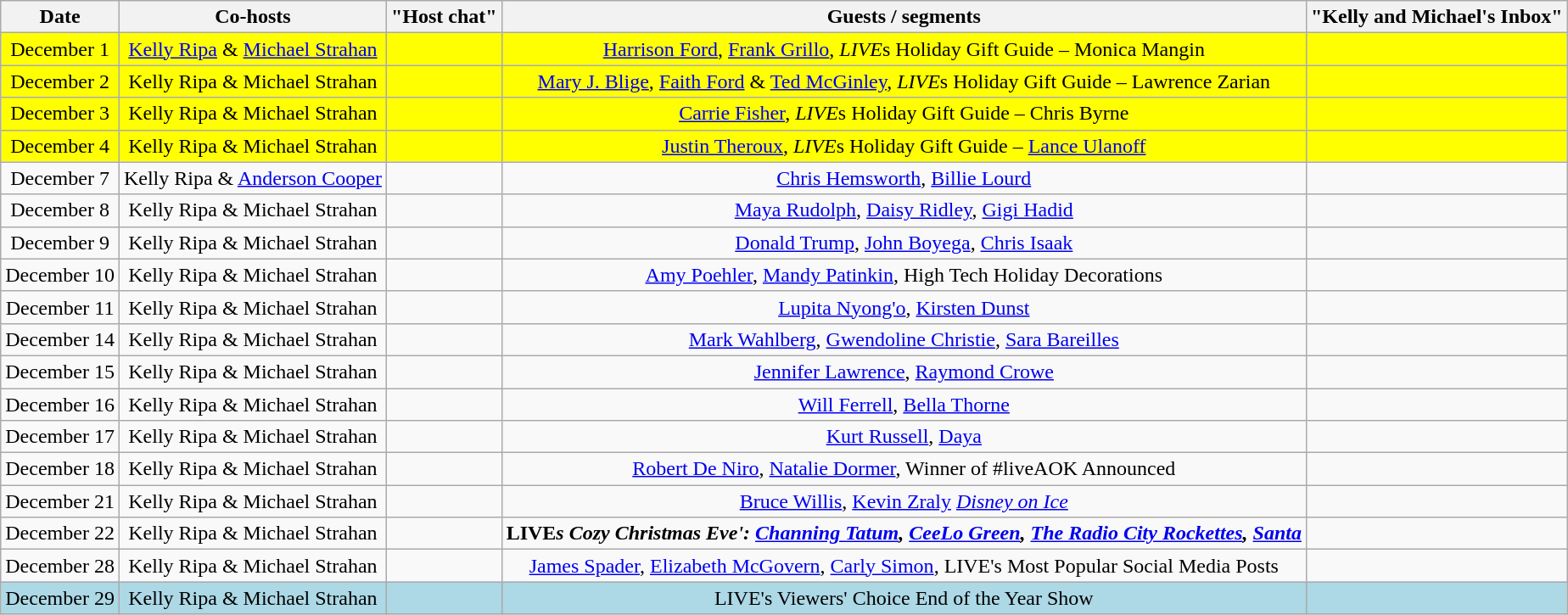<table class="wikitable sortable" style="text-align:center;">
<tr>
<th>Date</th>
<th>Co-hosts</th>
<th>"Host chat"</th>
<th>Guests / segments</th>
<th>"Kelly and Michael's Inbox"</th>
</tr>
<tr style="background:yellow;">
<td>December 1</td>
<td><a href='#'>Kelly Ripa</a> & <a href='#'>Michael Strahan</a></td>
<td></td>
<td><a href='#'>Harrison Ford</a>, <a href='#'>Frank Grillo</a>, <em>LIVE</em>s Holiday Gift Guide – Monica Mangin</td>
<td></td>
</tr>
<tr style="background:yellow;">
<td>December 2</td>
<td>Kelly Ripa & Michael Strahan</td>
<td></td>
<td><a href='#'>Mary J. Blige</a>, <a href='#'>Faith Ford</a> & <a href='#'>Ted McGinley</a>, <em>LIVE</em>s Holiday Gift Guide – Lawrence Zarian</td>
<td></td>
</tr>
<tr style="background:yellow;">
<td>December 3</td>
<td>Kelly Ripa & Michael Strahan</td>
<td></td>
<td><a href='#'>Carrie Fisher</a>, <em>LIVE</em>s Holiday Gift Guide – Chris Byrne</td>
<td></td>
</tr>
<tr style="background:yellow;">
<td>December 4</td>
<td>Kelly Ripa & Michael Strahan</td>
<td></td>
<td><a href='#'>Justin Theroux</a>, <em>LIVE</em>s Holiday Gift Guide – <a href='#'>Lance Ulanoff</a></td>
<td></td>
</tr>
<tr>
<td>December 7</td>
<td>Kelly Ripa & <a href='#'>Anderson Cooper</a></td>
<td></td>
<td><a href='#'>Chris Hemsworth</a>, <a href='#'>Billie Lourd</a></td>
<td></td>
</tr>
<tr>
<td>December 8</td>
<td>Kelly Ripa & Michael Strahan</td>
<td></td>
<td><a href='#'>Maya Rudolph</a>, <a href='#'>Daisy Ridley</a>, <a href='#'>Gigi Hadid</a></td>
<td></td>
</tr>
<tr>
<td>December 9</td>
<td>Kelly Ripa & Michael Strahan</td>
<td></td>
<td><a href='#'>Donald Trump</a>, <a href='#'>John Boyega</a>, <a href='#'>Chris Isaak</a></td>
<td></td>
</tr>
<tr>
<td>December 10</td>
<td>Kelly Ripa & Michael Strahan</td>
<td></td>
<td><a href='#'>Amy Poehler</a>, <a href='#'>Mandy Patinkin</a>, High Tech Holiday Decorations</td>
<td></td>
</tr>
<tr>
<td>December 11</td>
<td>Kelly Ripa & Michael Strahan</td>
<td></td>
<td><a href='#'>Lupita Nyong'o</a>, <a href='#'>Kirsten Dunst</a></td>
<td></td>
</tr>
<tr>
<td>December 14</td>
<td>Kelly Ripa & Michael Strahan</td>
<td></td>
<td><a href='#'>Mark Wahlberg</a>, <a href='#'>Gwendoline Christie</a>, <a href='#'>Sara Bareilles</a></td>
<td></td>
</tr>
<tr>
<td>December 15</td>
<td>Kelly Ripa & Michael Strahan</td>
<td></td>
<td><a href='#'>Jennifer Lawrence</a>, <a href='#'>Raymond Crowe</a></td>
<td></td>
</tr>
<tr>
<td>December 16</td>
<td>Kelly Ripa & Michael Strahan</td>
<td></td>
<td><a href='#'>Will Ferrell</a>, <a href='#'>Bella Thorne</a></td>
<td></td>
</tr>
<tr>
<td>December 17</td>
<td>Kelly Ripa & Michael Strahan</td>
<td></td>
<td><a href='#'>Kurt Russell</a>, <a href='#'>Daya</a></td>
<td></td>
</tr>
<tr>
<td>December 18</td>
<td>Kelly Ripa & Michael Strahan</td>
<td></td>
<td><a href='#'>Robert De Niro</a>, <a href='#'>Natalie Dormer</a>, Winner of #liveAOK Announced</td>
<td></td>
</tr>
<tr>
<td>December 21</td>
<td>Kelly Ripa & Michael Strahan</td>
<td></td>
<td><a href='#'>Bruce Willis</a>, <a href='#'>Kevin Zraly</a> <em><a href='#'>Disney on Ice</a></em></td>
<td></td>
</tr>
<tr>
<td>December 22</td>
<td>Kelly Ripa & Michael Strahan</td>
<td></td>
<td><strong>LIVE<em>s Cozy Christmas Eve': <a href='#'>Channing Tatum</a>, <a href='#'>CeeLo Green</a>, <a href='#'>The Radio City Rockettes</a>, <a href='#'>Santa</a></td>
<td></td>
</tr>
<tr>
<td>December 28</td>
<td>Kelly Ripa & Michael Strahan</td>
<td></td>
<td><a href='#'>James Spader</a>, <a href='#'>Elizabeth McGovern</a>, <a href='#'>Carly Simon</a>, LIVE's Most Popular Social Media Posts</td>
<td></td>
</tr>
<tr style="background:lightblue;">
<td>December 29</td>
<td>Kelly Ripa & Michael Strahan</td>
<td></td>
<td></strong>LIVE's Viewers' Choice End of the Year Show<strong></td>
<td></td>
</tr>
</table>
